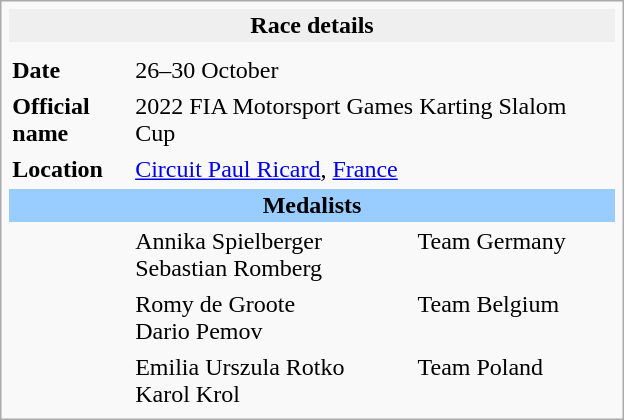<table class="infobox" align="right" cellpadding="2" style="float:right; width: 26em; ">
<tr>
<th colspan="3" bgcolor="#efefef">Race details</th>
</tr>
<tr>
<td colspan="3" style="text-align:center;"></td>
</tr>
<tr>
<td style="width: 20%;"><strong>Date</strong></td>
<td>26–30 October</td>
</tr>
<tr>
<td><strong>Official name</strong></td>
<td colspan=2>2022 FIA Motorsport Games Karting Slalom Cup</td>
</tr>
<tr>
<td><strong>Location</strong></td>
<td colspan=2><a href='#'>Circuit Paul Ricard</a>, <a href='#'>France</a></td>
</tr>
<tr>
<td colspan=3 style="text-align:center; background-color:#99ccff"><strong>Medalists</strong></td>
</tr>
<tr>
<td></td>
<td> Annika Spielberger<br> Sebastian Romberg</td>
<td>Team Germany</td>
</tr>
<tr>
<td></td>
<td> Romy de Groote<br> Dario Pemov</td>
<td>Team Belgium</td>
</tr>
<tr>
<td></td>
<td> Emilia Urszula Rotko<br> Karol Krol</td>
<td>Team Poland</td>
</tr>
</table>
